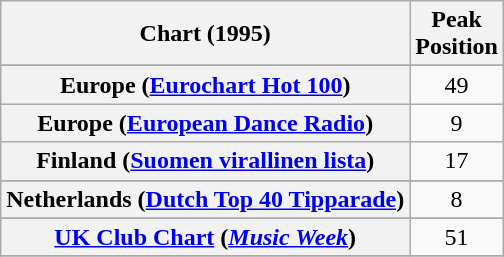<table class="wikitable sortable plainrowheaders" style="text-align:center">
<tr>
<th>Chart (1995)</th>
<th>Peak<br>Position</th>
</tr>
<tr>
</tr>
<tr>
</tr>
<tr>
<th scope="row">Europe (<a href='#'>Eurochart Hot 100</a>)</th>
<td>49</td>
</tr>
<tr>
<th scope="row">Europe (<a href='#'>European Dance Radio</a>)</th>
<td>9</td>
</tr>
<tr>
<th scope="row">Finland (<a href='#'>Suomen virallinen lista</a>)</th>
<td>17</td>
</tr>
<tr>
</tr>
<tr>
<th scope="row">Netherlands (<a href='#'>Dutch Top 40 Tipparade</a>)</th>
<td>8</td>
</tr>
<tr>
</tr>
<tr>
</tr>
<tr>
</tr>
<tr>
</tr>
<tr>
<th scope="row"><a href='#'>UK Club Chart</a> (<em><a href='#'>Music Week</a></em>)</th>
<td>51</td>
</tr>
<tr>
</tr>
</table>
